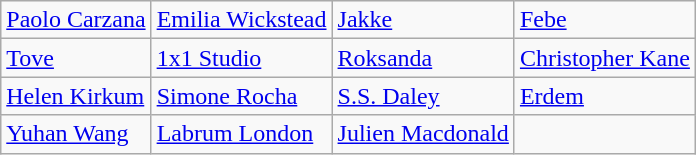<table class="wikitable">
<tr>
<td><a href='#'>Paolo Carzana</a></td>
<td><a href='#'>Emilia Wickstead</a></td>
<td><a href='#'>Jakke</a></td>
<td><a href='#'>Febe</a></td>
</tr>
<tr>
<td><a href='#'>Tove</a></td>
<td><a href='#'>1x1 Studio</a></td>
<td><a href='#'>Roksanda</a></td>
<td><a href='#'>Christopher Kane</a></td>
</tr>
<tr>
<td><a href='#'>Helen Kirkum</a></td>
<td><a href='#'>Simone Rocha</a></td>
<td><a href='#'>S.S. Daley</a></td>
<td><a href='#'>Erdem</a></td>
</tr>
<tr>
<td><a href='#'>Yuhan Wang</a></td>
<td><a href='#'>Labrum London</a></td>
<td><a href='#'>Julien Macdonald</a></td>
<td></td>
</tr>
</table>
